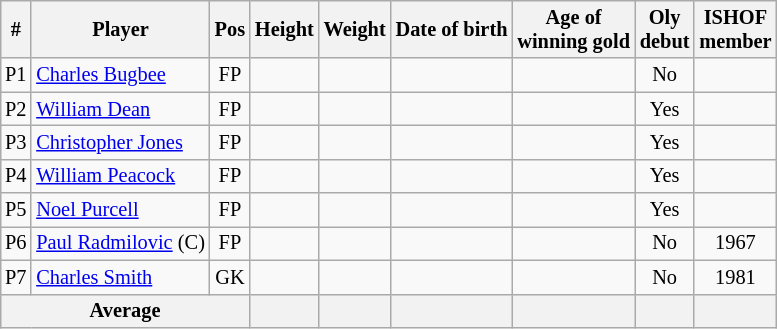<table class="wikitable sortable" style="text-align: center; font-size: 85%; margin-left: 1em;">
<tr>
<th>#</th>
<th>Player</th>
<th>Pos</th>
<th>Height</th>
<th>Weight</th>
<th>Date of birth</th>
<th>Age of<br>winning gold</th>
<th>Oly<br>debut</th>
<th>ISHOF<br>member</th>
</tr>
<tr>
<td>P1</td>
<td style="text-align: left;" data-sort-value="Bugbee, Charles"><a href='#'>Charles Bugbee</a></td>
<td>FP</td>
<td style="text-align: left;"></td>
<td style="text-align: right;"></td>
<td style="text-align: right;"></td>
<td style="text-align: left;"></td>
<td>No</td>
<td></td>
</tr>
<tr>
<td>P2</td>
<td style="text-align: left;" data-sort-value="Dean, William"><a href='#'>William Dean</a></td>
<td>FP</td>
<td style="text-align: left;"></td>
<td style="text-align: right;"></td>
<td style="text-align: right;"></td>
<td style="text-align: left;"></td>
<td>Yes</td>
<td></td>
</tr>
<tr>
<td>P3</td>
<td style="text-align: left;" data-sort-value="Jones, Christopher"><a href='#'>Christopher Jones</a></td>
<td>FP</td>
<td style="text-align: left;"></td>
<td style="text-align: right;"></td>
<td style="text-align: right;"></td>
<td style="text-align: left;"></td>
<td>Yes</td>
<td></td>
</tr>
<tr>
<td>P4</td>
<td style="text-align: left;" data-sort-value="Peacock, William"><a href='#'>William Peacock</a></td>
<td>FP</td>
<td style="text-align: left;"></td>
<td style="text-align: right;"></td>
<td style="text-align: right;"></td>
<td style="text-align: left;"></td>
<td>Yes</td>
<td></td>
</tr>
<tr>
<td>P5</td>
<td style="text-align: left;" data-sort-value="Purcell, Noel"><a href='#'>Noel Purcell</a></td>
<td>FP</td>
<td style="text-align: left;"></td>
<td style="text-align: right;"></td>
<td style="text-align: right;"></td>
<td style="text-align: left;"></td>
<td>Yes</td>
<td></td>
</tr>
<tr>
<td>P6</td>
<td style="text-align: left;" data-sort-value="Radmilovic, Paul"><a href='#'>Paul Radmilovic</a> (C)</td>
<td>FP</td>
<td style="text-align: left;"></td>
<td style="text-align: right;"></td>
<td style="text-align: right;"></td>
<td style="text-align: left;"></td>
<td>No</td>
<td>1967</td>
</tr>
<tr>
<td>P7</td>
<td style="text-align: left;" data-sort-value="Smith, Charles"><a href='#'>Charles Smith</a></td>
<td>GK</td>
<td style="text-align: left;"></td>
<td style="text-align: right;"></td>
<td style="text-align: right;"></td>
<td style="text-align: left;"></td>
<td>No</td>
<td>1981</td>
</tr>
<tr>
<th colspan="3">Average</th>
<th style="text-align: left;"></th>
<th style="text-align: right;"></th>
<th style="text-align: right;"></th>
<th style="text-align: left;"></th>
<th></th>
<th></th>
</tr>
</table>
